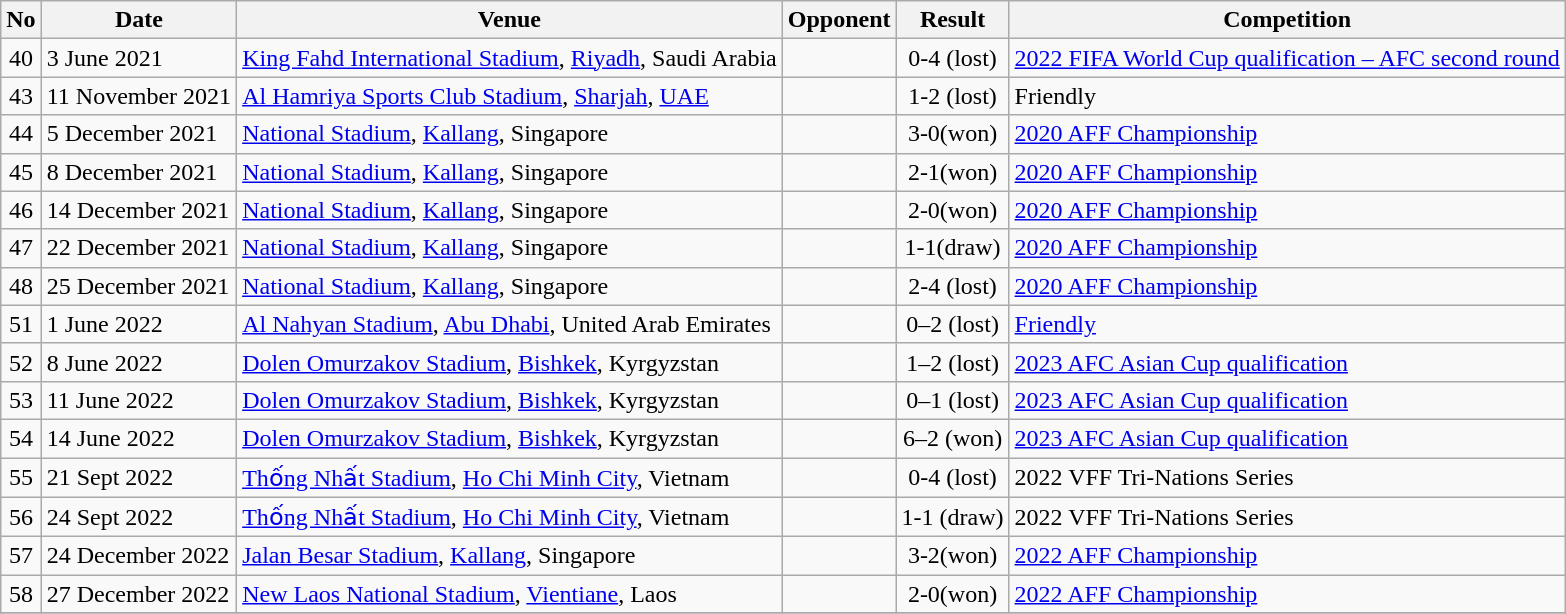<table class="wikitable">
<tr>
<th>No</th>
<th>Date</th>
<th>Venue</th>
<th>Opponent</th>
<th>Result</th>
<th>Competition</th>
</tr>
<tr>
<td align=center>40</td>
<td>3 June 2021</td>
<td><a href='#'>King Fahd International Stadium</a>, <a href='#'>Riyadh</a>, Saudi Arabia</td>
<td></td>
<td align=center>0-4 (lost)</td>
<td><a href='#'>2022 FIFA World Cup qualification – AFC second round</a></td>
</tr>
<tr>
<td align=center>43</td>
<td>11 November 2021</td>
<td><a href='#'>Al Hamriya Sports Club Stadium</a>, <a href='#'>Sharjah</a>, <a href='#'>UAE</a></td>
<td></td>
<td align=center>1-2 (lost)</td>
<td>Friendly</td>
</tr>
<tr>
<td align=center>44</td>
<td>5 December 2021</td>
<td><a href='#'>National Stadium</a>, <a href='#'>Kallang</a>, Singapore</td>
<td></td>
<td align=center>3-0(won)</td>
<td><a href='#'>2020 AFF Championship</a></td>
</tr>
<tr>
<td align=center>45</td>
<td>8 December 2021</td>
<td><a href='#'>National Stadium</a>, <a href='#'>Kallang</a>, Singapore</td>
<td></td>
<td align=center>2-1(won)</td>
<td><a href='#'>2020 AFF Championship</a></td>
</tr>
<tr>
<td align=center>46</td>
<td>14 December 2021</td>
<td><a href='#'>National Stadium</a>, <a href='#'>Kallang</a>, Singapore</td>
<td></td>
<td align=center>2-0(won)</td>
<td><a href='#'>2020 AFF Championship</a></td>
</tr>
<tr>
<td align=center>47</td>
<td>22 December 2021</td>
<td><a href='#'>National Stadium</a>, <a href='#'>Kallang</a>, Singapore</td>
<td></td>
<td align=center>1-1(draw)</td>
<td><a href='#'>2020 AFF Championship</a></td>
</tr>
<tr>
<td align=center>48</td>
<td>25 December 2021</td>
<td><a href='#'>National Stadium</a>, <a href='#'>Kallang</a>, Singapore</td>
<td></td>
<td align=center>2-4 (lost)</td>
<td><a href='#'>2020 AFF Championship</a></td>
</tr>
<tr>
<td align=center>51</td>
<td>1 June 2022</td>
<td><a href='#'>Al Nahyan Stadium</a>, <a href='#'>Abu Dhabi</a>, United Arab Emirates</td>
<td></td>
<td align=center>0–2 (lost)</td>
<td><a href='#'>Friendly</a></td>
</tr>
<tr>
<td align=center>52</td>
<td>8 June 2022</td>
<td><a href='#'>Dolen Omurzakov Stadium</a>, <a href='#'>Bishkek</a>, Kyrgyzstan</td>
<td></td>
<td align=center>1–2 (lost)</td>
<td><a href='#'>2023 AFC Asian Cup qualification</a></td>
</tr>
<tr>
<td align=center>53</td>
<td>11 June 2022</td>
<td><a href='#'>Dolen Omurzakov Stadium</a>, <a href='#'>Bishkek</a>, Kyrgyzstan</td>
<td></td>
<td align=center>0–1 (lost)</td>
<td><a href='#'>2023 AFC Asian Cup qualification</a></td>
</tr>
<tr>
<td align=center>54</td>
<td>14 June 2022</td>
<td><a href='#'>Dolen Omurzakov Stadium</a>, <a href='#'>Bishkek</a>, Kyrgyzstan</td>
<td></td>
<td align=center>6–2  (won)</td>
<td><a href='#'>2023 AFC Asian Cup qualification</a></td>
</tr>
<tr>
<td align=center>55</td>
<td>21 Sept 2022</td>
<td><a href='#'>Thống Nhất Stadium</a>, <a href='#'>Ho Chi Minh City</a>, Vietnam</td>
<td></td>
<td align=center>0-4  (lost)</td>
<td>2022 VFF Tri-Nations Series</td>
</tr>
<tr>
<td align=center>56</td>
<td>24 Sept 2022</td>
<td><a href='#'>Thống Nhất Stadium</a>, <a href='#'>Ho Chi Minh City</a>, Vietnam</td>
<td></td>
<td align=center>1-1  (draw)</td>
<td>2022 VFF Tri-Nations Series</td>
</tr>
<tr>
<td align=center>57</td>
<td>24 December 2022</td>
<td><a href='#'>Jalan Besar Stadium</a>, <a href='#'>Kallang</a>, Singapore</td>
<td></td>
<td align=center>3-2(won)</td>
<td><a href='#'>2022 AFF Championship</a></td>
</tr>
<tr>
<td align=center>58</td>
<td>27 December 2022</td>
<td><a href='#'>New Laos National Stadium</a>, <a href='#'>Vientiane</a>, Laos</td>
<td></td>
<td align=center>2-0(won)</td>
<td><a href='#'>2022 AFF Championship</a></td>
</tr>
<tr>
</tr>
</table>
